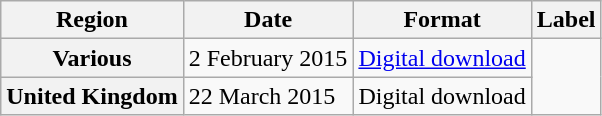<table class="wikitable plainrowheaders">
<tr>
<th scope="col">Region</th>
<th scope="col">Date</th>
<th scope="col">Format</th>
<th scope="col">Label</th>
</tr>
<tr>
<th scope="row">Various</th>
<td>2 February 2015</td>
<td><a href='#'>Digital download</a> </td>
<td rowspan="2"></td>
</tr>
<tr>
<th scope="row">United Kingdom</th>
<td>22 March 2015</td>
<td>Digital download </td>
</tr>
</table>
